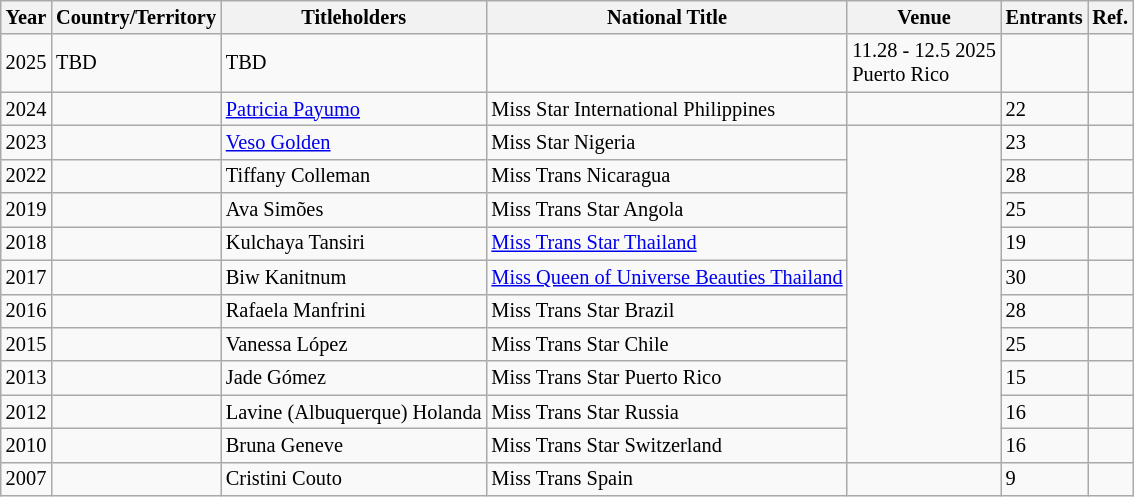<table class="wikitable" style="font-size: 85%;">
<tr>
<th>Year</th>
<th>Country/Territory</th>
<th>Titleholders</th>
<th>National Title</th>
<th>Venue</th>
<th>Entrants</th>
<th>Ref.</th>
</tr>
<tr>
<td>2025</td>
<td>TBD</td>
<td>TBD</td>
<td></td>
<td>11.28 - 12.5 2025<br>Puerto Rico</td>
<td></td>
<td></td>
</tr>
<tr>
<td>2024</td>
<td></td>
<td><a href='#'>Patricia Payumo</a></td>
<td>Miss Star International Philippines</td>
<td></td>
<td>22</td>
<td></td>
</tr>
<tr>
<td>2023</td>
<td></td>
<td><a href='#'>Veso Golden</a></td>
<td>Miss Star Nigeria</td>
<td rowspan="10"></td>
<td>23</td>
<td></td>
</tr>
<tr>
<td>2022</td>
<td></td>
<td>Tiffany Colleman</td>
<td>Miss Trans Nicaragua</td>
<td>28</td>
<td></td>
</tr>
<tr>
<td>2019</td>
<td></td>
<td>Ava Simões</td>
<td>Miss Trans Star Angola</td>
<td>25</td>
<td></td>
</tr>
<tr>
<td>2018</td>
<td></td>
<td>Kulchaya Tansiri</td>
<td><a href='#'>Miss Trans Star Thailand</a></td>
<td>19</td>
<td></td>
</tr>
<tr>
<td>2017</td>
<td></td>
<td>Biw Kanitnum</td>
<td><a href='#'>Miss Queen of Universe Beauties Thailand</a></td>
<td>30</td>
<td></td>
</tr>
<tr>
<td>2016</td>
<td></td>
<td>Rafaela Manfrini</td>
<td>Miss Trans Star Brazil</td>
<td>28</td>
<td></td>
</tr>
<tr>
<td>2015</td>
<td></td>
<td>Vanessa López</td>
<td>Miss Trans Star Chile</td>
<td>25</td>
<td></td>
</tr>
<tr>
<td>2013</td>
<td></td>
<td>Jade Gómez</td>
<td>Miss Trans Star Puerto Rico</td>
<td>15</td>
<td></td>
</tr>
<tr>
<td>2012</td>
<td></td>
<td>Lavine (Albuquerque) Holanda</td>
<td>Miss Trans Star Russia</td>
<td>16</td>
<td></td>
</tr>
<tr>
<td>2010</td>
<td></td>
<td>Bruna Geneve</td>
<td>Miss Trans Star Switzerland</td>
<td>16</td>
<td></td>
</tr>
<tr>
<td>2007</td>
<td></td>
<td>Cristini Couto</td>
<td>Miss Trans Spain</td>
<td></td>
<td>9</td>
<td></td>
</tr>
</table>
